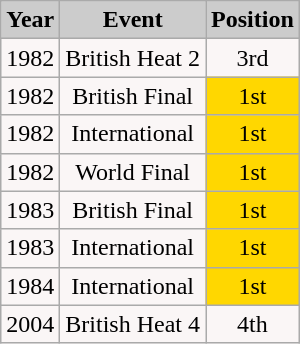<table class="wikitable" style="float:left;">
<tr>
<th style="background:#ccc; text-align:Center;">Year</th>
<th style="background:#ccc; text-align:Center;">Event</th>
<th style="background:#ccc; text-align:Center;">Position</th>
</tr>
<tr style="text-align:center; background:#faf6f6;">
<td>1982</td>
<td>British Heat 2</td>
<td>3rd</td>
</tr>
<tr style="text-align:center;">
<td style="background:#faf6f6;">1982</td>
<td style="background:#faf6f6;">British Final</td>
<td style="background:gold;">1st</td>
</tr>
<tr style="text-align:center;">
<td style="background:#faf6f6;">1982</td>
<td style="background:#faf6f6;">International</td>
<td style="background:gold;">1st</td>
</tr>
<tr style="text-align:center;">
<td style="background:#faf6f6;">1982</td>
<td style="background:#faf6f6;">World Final</td>
<td style="background:gold;">1st</td>
</tr>
<tr style="text-align:center;">
<td style="background:#faf6f6;">1983</td>
<td style="background:#faf6f6;">British Final</td>
<td style="background:gold;">1st</td>
</tr>
<tr style="text-align:center;">
<td style="background:#faf6f6;">1983</td>
<td style="background:#faf6f6;">International</td>
<td style="background:gold;">1st</td>
</tr>
<tr style="text-align:center;">
<td style="background:#faf6f6;">1984</td>
<td style="background:#faf6f6;">International</td>
<td style="background:gold;">1st</td>
</tr>
<tr style="text-align:center; background:#faf6f6;">
<td>2004</td>
<td>British Heat 4</td>
<td>4th</td>
</tr>
</table>
